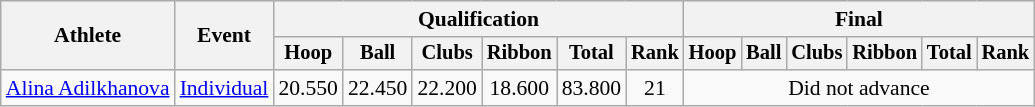<table class=wikitable style="font-size:90%">
<tr>
<th rowspan=2>Athlete</th>
<th rowspan=2>Event</th>
<th colspan=6>Qualification</th>
<th colspan=6>Final</th>
</tr>
<tr style="font-size:95%">
<th>Hoop</th>
<th>Ball</th>
<th>Clubs</th>
<th>Ribbon</th>
<th>Total</th>
<th>Rank</th>
<th>Hoop</th>
<th>Ball</th>
<th>Clubs</th>
<th>Ribbon</th>
<th>Total</th>
<th>Rank</th>
</tr>
<tr align=center>
<td align=left><a href='#'>Alina Adilkhanova</a></td>
<td align=left><a href='#'>Individual</a></td>
<td>20.550</td>
<td>22.450</td>
<td>22.200</td>
<td>18.600</td>
<td>83.800</td>
<td>21</td>
<td colspan="6">Did not advance</td>
</tr>
</table>
